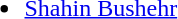<table>
<tr style="vertical-align: top;">
<td><br><ul><li><a href='#'>Shahin Bushehr</a></li></ul></td>
</tr>
</table>
